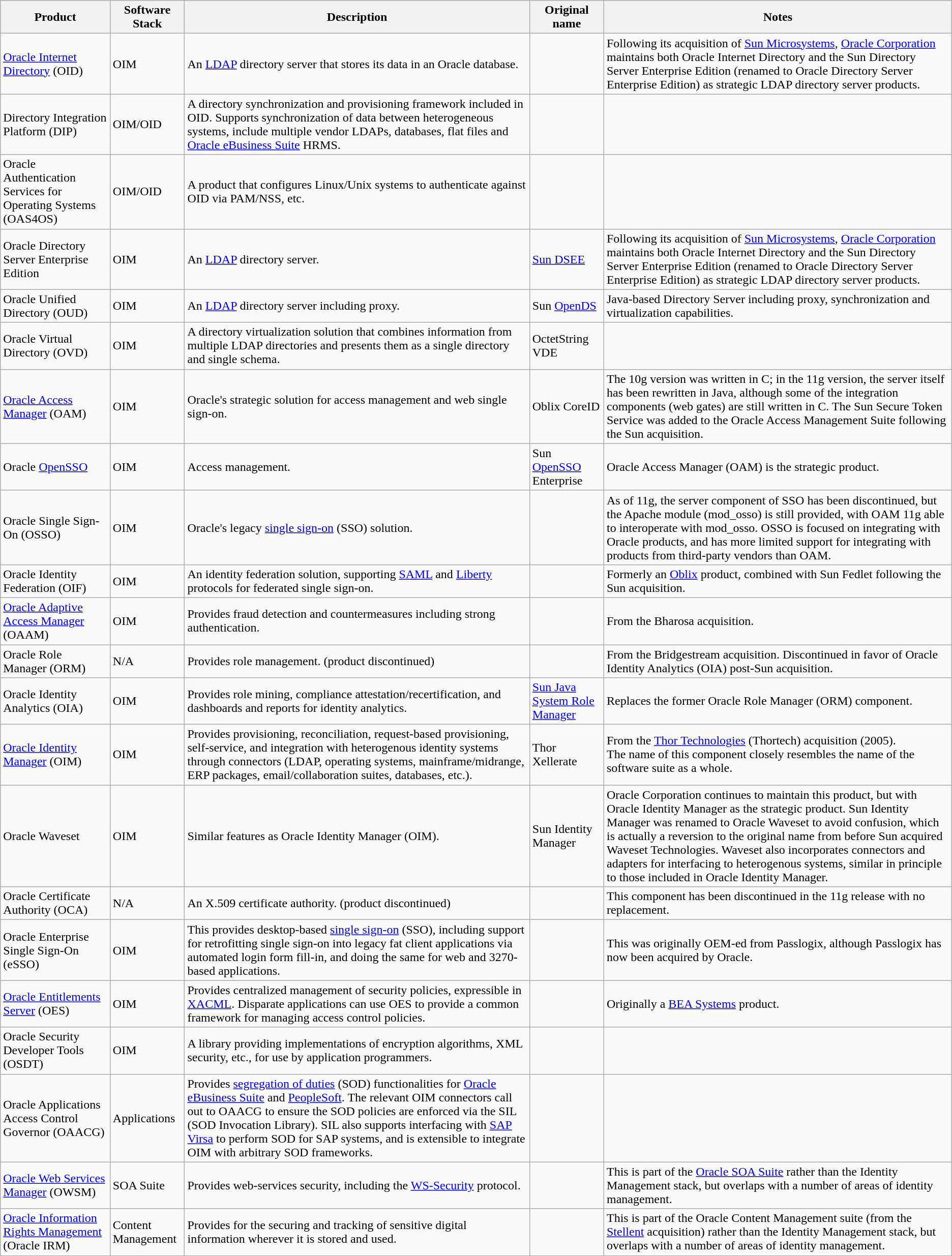<table class="wikitable">
<tr>
<th>Product</th>
<th>Software Stack</th>
<th>Description</th>
<th>Original name</th>
<th>Notes</th>
</tr>
<tr>
<td><a href='#'>Oracle Internet Directory</a> (OID)</td>
<td>OIM</td>
<td>An <a href='#'>LDAP</a> directory server that stores its data in an Oracle database.</td>
<td></td>
<td>Following its acquisition of <a href='#'>Sun Microsystems</a>, <a href='#'>Oracle Corporation</a> maintains both Oracle Internet Directory and the Sun Directory Server Enterprise Edition (renamed to Oracle Directory Server Enterprise Edition) as strategic LDAP directory server products.</td>
</tr>
<tr>
<td>Directory Integration Platform (DIP)</td>
<td>OIM/OID</td>
<td>A directory synchronization and provisioning framework included in OID. Supports synchronization of data between heterogeneous systems, include multiple vendor LDAPs, databases, flat files and <a href='#'>Oracle eBusiness Suite</a> HRMS.</td>
<td></td>
<td></td>
</tr>
<tr>
<td>Oracle Authentication Services for Operating Systems (OAS4OS)</td>
<td>OIM/OID</td>
<td>A product that configures Linux/Unix systems to authenticate against OID via PAM/NSS, etc.</td>
<td></td>
<td></td>
</tr>
<tr>
<td>Oracle Directory Server Enterprise Edition</td>
<td>OIM</td>
<td>An <a href='#'>LDAP</a> directory server.</td>
<td><a href='#'>Sun DSEE</a></td>
<td>Following its acquisition of <a href='#'>Sun Microsystems</a>, <a href='#'>Oracle Corporation</a> maintains both Oracle Internet Directory and the Sun Directory Server Enterprise Edition (renamed to Oracle Directory Server Enterprise Edition) as strategic LDAP directory server products.</td>
</tr>
<tr>
<td>Oracle Unified Directory (OUD)</td>
<td>OIM</td>
<td>An <a href='#'>LDAP</a> directory server including proxy.</td>
<td>Sun <a href='#'>OpenDS</a></td>
<td>Java-based Directory Server including proxy, synchronization and virtualization capabilities.</td>
</tr>
<tr>
<td>Oracle Virtual Directory (OVD)</td>
<td>OIM</td>
<td>A directory virtualization solution that combines information from multiple LDAP directories and presents them as a single directory and single schema.</td>
<td>OctetString VDE</td>
<td></td>
</tr>
<tr>
<td><a href='#'>Oracle Access Manager</a> (OAM)</td>
<td>OIM</td>
<td>Oracle's strategic solution for access management and web single sign-on.</td>
<td>Oblix CoreID</td>
<td>The 10g version was written in C; in the 11g version, the server itself has been rewritten in Java, although some of the integration components (web gates) are still written in C.  The Sun Secure Token Service was added to the Oracle Access Management Suite following the Sun acquisition.</td>
</tr>
<tr>
<td>Oracle <a href='#'>OpenSSO</a></td>
<td>OIM</td>
<td>Access management.</td>
<td>Sun <a href='#'>OpenSSO</a> Enterprise</td>
<td>Oracle Access Manager (OAM) is the strategic product.</td>
</tr>
<tr>
<td>Oracle Single Sign-On (OSSO)</td>
<td>OIM</td>
<td>Oracle's legacy <a href='#'>single sign-on</a> (SSO) solution.</td>
<td></td>
<td>As of 11g, the server component of SSO has been discontinued, but the Apache module (mod_osso) is still provided, with OAM 11g able to interoperate with mod_osso. OSSO is focused on integrating with Oracle products, and has more limited support for integrating with products from third-party vendors than OAM.</td>
</tr>
<tr>
<td>Oracle Identity Federation (OIF)</td>
<td>OIM</td>
<td>An identity federation solution, supporting <a href='#'>SAML</a> and <a href='#'>Liberty</a> protocols for federated single sign-on.</td>
<td></td>
<td>Formerly an <a href='#'>Oblix</a> product, combined with Sun Fedlet following the Sun acquisition.</td>
</tr>
<tr>
<td><a href='#'>Oracle Adaptive Access Manager</a> (OAAM)</td>
<td>OIM</td>
<td>Provides fraud detection and countermeasures including strong authentication.</td>
<td></td>
<td>From the Bharosa acquisition.</td>
</tr>
<tr>
<td>Oracle Role Manager (ORM)</td>
<td>N/A</td>
<td>Provides role management. (product discontinued)</td>
<td></td>
<td>From the Bridgestream acquisition. Discontinued in favor of Oracle Identity Analytics (OIA) post-Sun acquisition.</td>
</tr>
<tr>
<td>Oracle Identity Analytics (OIA)</td>
<td>OIM</td>
<td>Provides role mining, compliance attestation/recertification, and dashboards and reports for identity analytics.</td>
<td><a href='#'>Sun Java System Role Manager</a></td>
<td>Replaces the former Oracle Role Manager (ORM) component.</td>
</tr>
<tr>
<td><a href='#'>Oracle Identity Manager</a> (OIM)</td>
<td>OIM</td>
<td>Provides provisioning, reconciliation, request-based provisioning, self-service, and integration with heterogenous identity systems through connectors (LDAP, operating systems, mainframe/midrange, ERP packages, email/collaboration suites, databases, etc.).</td>
<td>Thor Xellerate</td>
<td>From the <a href='#'>Thor Technologies</a> (Thortech) acquisition (2005).<br>The name of this component closely resembles the name of the software suite as a whole.</td>
</tr>
<tr>
<td>Oracle Waveset</td>
<td>OIM</td>
<td>Similar features as Oracle Identity Manager (OIM).</td>
<td>Sun Identity Manager</td>
<td>Oracle Corporation continues to maintain this product, but with Oracle Identity Manager as the strategic product. Sun Identity Manager was renamed to Oracle Waveset to avoid confusion, which is actually a reversion to the original name from before Sun acquired Waveset Technologies. Waveset also incorporates connectors and adapters for interfacing to heterogenous systems, similar in principle to those included in Oracle Identity Manager.</td>
</tr>
<tr>
<td>Oracle Certificate Authority (OCA)</td>
<td>N/A</td>
<td>An X.509 certificate authority. (product discontinued)</td>
<td></td>
<td>This component has been discontinued in the 11g release with no replacement.</td>
</tr>
<tr>
<td>Oracle Enterprise Single Sign-On (eSSO)</td>
<td>OIM</td>
<td>This provides desktop-based <a href='#'>single sign-on</a> (SSO), including support for retrofitting single sign-on into legacy fat client applications via automated login form fill-in, and doing the same for web and 3270-based applications.</td>
<td></td>
<td>This was originally OEM-ed from Passlogix, although Passlogix has now been acquired by Oracle.</td>
</tr>
<tr>
<td><a href='#'>Oracle Entitlements Server</a> (OES)</td>
<td>OIM</td>
<td>Provides centralized management of security policies, expressible in <a href='#'>XACML</a>. Disparate applications can use OES to provide a common framework for managing access control policies.</td>
<td></td>
<td>Originally a <a href='#'>BEA Systems</a> product.</td>
</tr>
<tr>
<td>Oracle Security Developer Tools (OSDT)</td>
<td>OIM</td>
<td>A library providing implementations of encryption algorithms, XML security, etc., for use by application programmers.</td>
<td></td>
<td></td>
</tr>
<tr>
<td>Oracle Applications Access Control Governor (OAACG)</td>
<td>Applications</td>
<td>Provides <a href='#'>segregation of duties</a> (SOD) functionalities for <a href='#'>Oracle eBusiness Suite</a> and <a href='#'>PeopleSoft</a>. The relevant OIM connectors call out to OAACG to ensure the SOD policies are enforced via the SIL (SOD Invocation Library). SIL also supports interfacing with <a href='#'>SAP Virsa</a> to perform SOD for SAP systems, and is extensible to integrate OIM with arbitrary SOD frameworks.</td>
<td></td>
<td></td>
</tr>
<tr>
<td><a href='#'>Oracle Web Services Manager</a> (OWSM)</td>
<td>SOA Suite</td>
<td>Provides web-services security, including the <a href='#'>WS-Security</a> protocol.</td>
<td></td>
<td>This is part of the <a href='#'>Oracle SOA Suite</a> rather than the Identity Management stack, but overlaps with a number of areas of identity management.</td>
</tr>
<tr>
<td><a href='#'>Oracle Information Rights Management</a> (Oracle IRM)</td>
<td>Content Management</td>
<td>Provides for the securing and tracking of sensitive digital information wherever it is stored and used.</td>
<td></td>
<td>This is part of the Oracle Content Management suite (from the <a href='#'>Stellent</a> acquisition) rather than the Identity Management stack, but overlaps with a number of areas of identity management.</td>
</tr>
</table>
